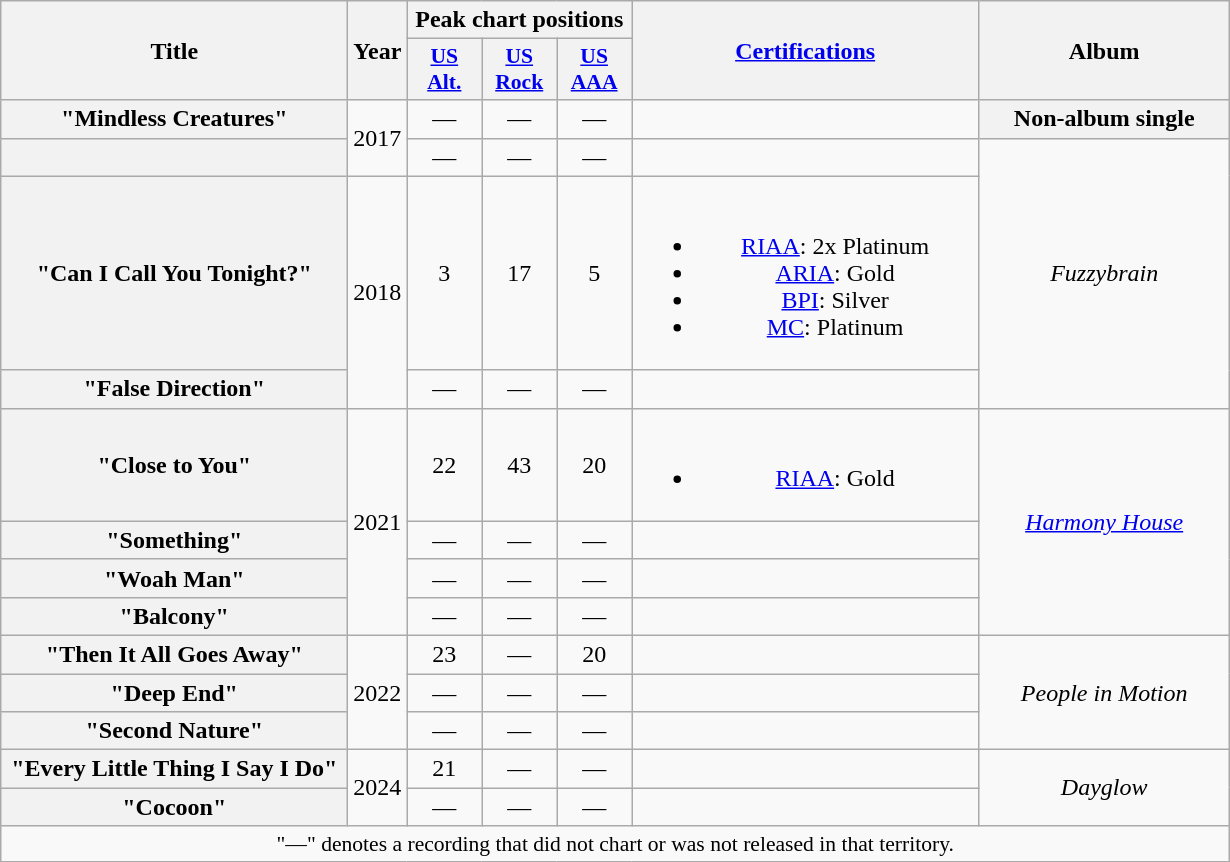<table class="wikitable plainrowheaders" style="text-align:center;">
<tr>
<th rowspan="2" scope="col" style="width:14em;">Title</th>
<th rowspan="2" scope="col" style="width:1em;">Year</th>
<th colspan="3" scope="col">Peak chart positions</th>
<th rowspan="2" scope="col" style="width:14em;"><a href='#'>Certifications</a></th>
<th rowspan="2" scope="col" style="width:10em;">Album</th>
</tr>
<tr>
<th scope="col" style="width:3em;font-size:90%;"><a href='#'>US<br>Alt.</a><br></th>
<th scope="col" style="width:3em;font-size:90%;"><a href='#'>US<br>Rock</a><br></th>
<th scope="col" style="width:3em;font-size:90%;"><a href='#'>US<br>AAA</a><br></th>
</tr>
<tr>
<th scope="row">"Mindless Creatures"</th>
<td rowspan="2">2017</td>
<td>—</td>
<td>—</td>
<td>—</td>
<td></td>
<th scope="row" style="text-align:center">Non-album single</th>
</tr>
<tr>
<th scope="row"></th>
<td>—</td>
<td>—</td>
<td>—</td>
<td></td>
<td rowspan="3"><em>Fuzzybrain</em></td>
</tr>
<tr>
<th scope="row">"Can I Call You Tonight?"</th>
<td rowspan="2">2018</td>
<td>3</td>
<td>17</td>
<td>5</td>
<td><br><ul><li><a href='#'>RIAA</a>: 2x Platinum</li><li><a href='#'>ARIA</a>: Gold</li><li><a href='#'>BPI</a>: Silver</li><li><a href='#'>MC</a>: Platinum</li></ul></td>
</tr>
<tr>
<th scope="row">"False Direction"</th>
<td>—</td>
<td>—</td>
<td>—</td>
<td></td>
</tr>
<tr>
<th scope="row">"Close to You"</th>
<td rowspan="4">2021</td>
<td>22</td>
<td>43</td>
<td>20</td>
<td><br><ul><li><a href='#'>RIAA</a>: Gold</li></ul></td>
<td rowspan="4"><em><a href='#'>Harmony House</a></em></td>
</tr>
<tr>
<th scope="row">"Something"</th>
<td>—</td>
<td>—</td>
<td>—</td>
<td></td>
</tr>
<tr>
<th scope="row">"Woah Man"</th>
<td>—</td>
<td>—</td>
<td>—</td>
<td></td>
</tr>
<tr>
<th scope="row">"Balcony"</th>
<td>—</td>
<td>—</td>
<td>—</td>
<td></td>
</tr>
<tr>
<th scope="row">"Then It All Goes Away"</th>
<td rowspan="3">2022</td>
<td>23</td>
<td>—</td>
<td>20</td>
<td></td>
<td rowspan="3"><em>People in Motion</em></td>
</tr>
<tr>
<th scope="row">"Deep End"</th>
<td>—</td>
<td>—</td>
<td>—</td>
<td></td>
</tr>
<tr>
<th scope="row">"Second Nature"</th>
<td>—</td>
<td>—</td>
<td>—</td>
</tr>
<tr>
<th scope="row">"Every Little Thing I Say I Do"</th>
<td rowspan="2">2024</td>
<td>21</td>
<td>—</td>
<td>—</td>
<td></td>
<td rowspan="2"><em>Dayglow</em></td>
</tr>
<tr>
<th scope="row">"Cocoon"</th>
<td>—</td>
<td>—</td>
<td>—</td>
<td></td>
</tr>
<tr>
<td colspan="7" style="font-size:90%">"—" denotes a recording that did not chart or was not released in that territory.</td>
</tr>
</table>
